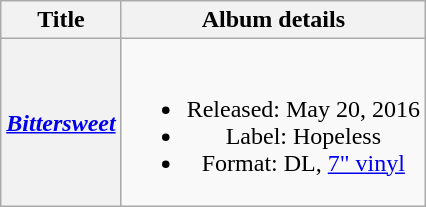<table class="wikitable plainrowheaders" style="text-align:center;">
<tr>
<th scope="col" rowspan="1">Title</th>
<th scope="col" rowspan="1">Album details</th>
</tr>
<tr>
<th scope="row"><a href='#'><em>Bittersweet</em></a></th>
<td><br><ul><li>Released: May 20, 2016</li><li>Label: Hopeless</li><li>Format: DL, <a href='#'>7" vinyl</a></li></ul></td>
</tr>
</table>
